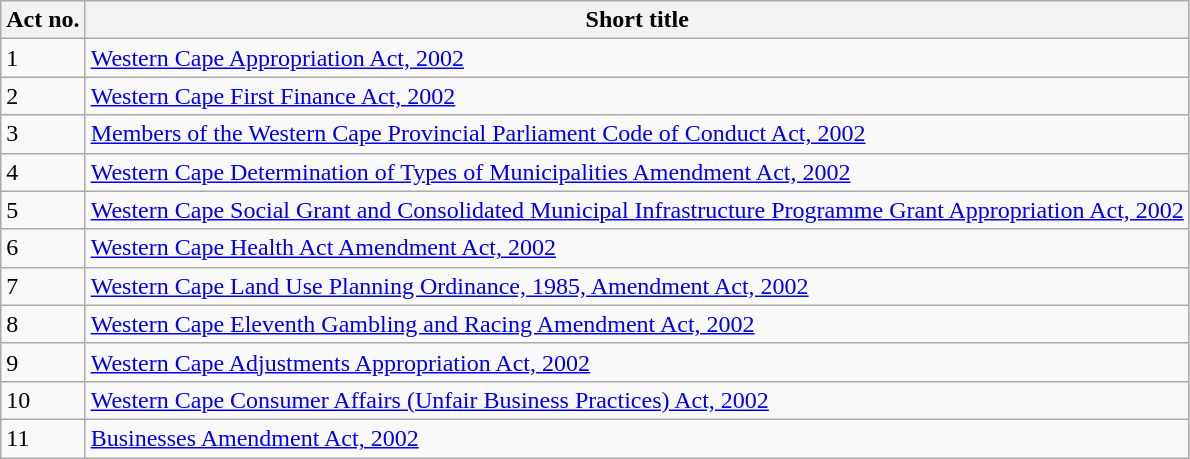<table class="wikitable">
<tr>
<th>Act no.</th>
<th>Short title</th>
</tr>
<tr>
<td>1</td>
<td><a href='#'>Western Cape Appropriation Act, 2002</a></td>
</tr>
<tr>
<td>2</td>
<td><a href='#'>Western Cape First Finance Act, 2002</a></td>
</tr>
<tr>
<td>3</td>
<td><a href='#'>Members of the Western Cape Provincial Parliament Code of Conduct Act, 2002</a></td>
</tr>
<tr>
<td>4</td>
<td><a href='#'>Western Cape Determination of Types of Municipalities Amendment Act, 2002</a></td>
</tr>
<tr>
<td>5</td>
<td><a href='#'>Western Cape Social Grant and Consolidated Municipal Infrastructure Programme Grant Appropriation Act, 2002</a></td>
</tr>
<tr>
<td>6</td>
<td><a href='#'>Western Cape Health Act Amendment Act, 2002</a></td>
</tr>
<tr>
<td>7</td>
<td><a href='#'>Western Cape Land Use Planning Ordinance, 1985, Amendment Act, 2002</a></td>
</tr>
<tr>
<td>8</td>
<td><a href='#'>Western Cape Eleventh Gambling and Racing Amendment Act, 2002</a></td>
</tr>
<tr>
<td>9</td>
<td><a href='#'>Western Cape Adjustments Appropriation Act, 2002</a></td>
</tr>
<tr>
<td>10</td>
<td><a href='#'>Western Cape Consumer Affairs (Unfair Business Practices) Act, 2002</a></td>
</tr>
<tr>
<td>11</td>
<td><a href='#'>Businesses Amendment Act, 2002</a></td>
</tr>
</table>
